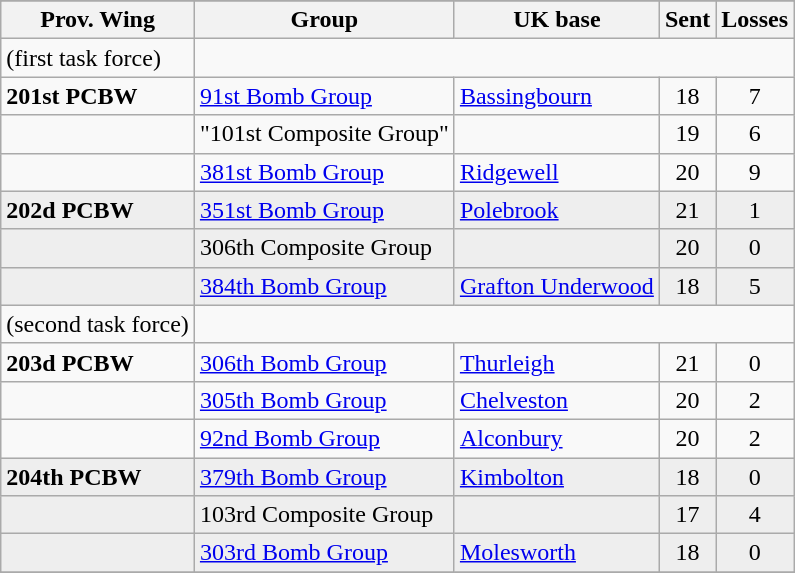<table class="wikitable">
<tr>
</tr>
<tr>
</tr>
<tr>
<th>Prov. Wing</th>
<th>Group</th>
<th>UK base</th>
<th>Sent</th>
<th>Losses</th>
</tr>
<tr>
<td>(first task force)</td>
</tr>
<tr>
<td><strong>201st PCBW</strong></td>
<td><a href='#'>91st Bomb Group</a></td>
<td><a href='#'>Bassingbourn</a></td>
<td align=center>18</td>
<td align=center>7</td>
</tr>
<tr>
<td></td>
<td>"101st Composite Group"</td>
<td></td>
<td align=center>19</td>
<td align=center>6</td>
</tr>
<tr>
<td></td>
<td><a href='#'>381st Bomb Group</a></td>
<td><a href='#'>Ridgewell</a></td>
<td align=center>20</td>
<td align=center>9</td>
</tr>
<tr style="background: #eeeeee;">
<td><strong>202d PCBW</strong></td>
<td><a href='#'>351st Bomb Group</a></td>
<td><a href='#'>Polebrook</a></td>
<td align=center>21</td>
<td align=center>1</td>
</tr>
<tr style="background: #eeeeee;">
<td></td>
<td>306th Composite Group</td>
<td></td>
<td align=center>20</td>
<td align=center>0</td>
</tr>
<tr style="background: #eeeeee;">
<td></td>
<td><a href='#'>384th Bomb Group</a></td>
<td><a href='#'>Grafton Underwood</a></td>
<td align=center>18</td>
<td align=center>5</td>
</tr>
<tr>
<td>(second task force)</td>
</tr>
<tr>
<td><strong>203d PCBW</strong></td>
<td><a href='#'>306th Bomb Group</a></td>
<td><a href='#'>Thurleigh</a></td>
<td align=center>21</td>
<td align=center>0</td>
</tr>
<tr>
<td></td>
<td><a href='#'>305th Bomb Group</a></td>
<td><a href='#'>Chelveston</a></td>
<td align=center>20</td>
<td align=center>2</td>
</tr>
<tr>
<td></td>
<td><a href='#'>92nd Bomb Group</a></td>
<td><a href='#'>Alconbury</a></td>
<td align=center>20</td>
<td align=center>2</td>
</tr>
<tr style="background: #eeeeee;">
<td><strong>204th PCBW</strong></td>
<td><a href='#'>379th Bomb Group</a></td>
<td><a href='#'>Kimbolton</a></td>
<td align=center>18</td>
<td align=center>0</td>
</tr>
<tr style="background: #eeeeee;">
<td></td>
<td>103rd Composite Group</td>
<td></td>
<td align=center>17</td>
<td align=center>4</td>
</tr>
<tr style="background: #eeeeee;">
<td></td>
<td><a href='#'>303rd Bomb Group</a></td>
<td><a href='#'>Molesworth</a></td>
<td align=center>18</td>
<td align=center>0</td>
</tr>
<tr>
</tr>
</table>
